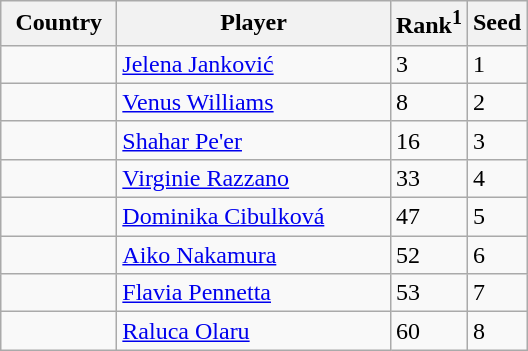<table class="wikitable">
<tr>
<th width="70">Country</th>
<th width="175">Player</th>
<th>Rank<sup>1</sup></th>
<th>Seed</th>
</tr>
<tr>
<td></td>
<td><a href='#'>Jelena Janković</a></td>
<td>3</td>
<td>1</td>
</tr>
<tr>
<td></td>
<td><a href='#'>Venus Williams</a></td>
<td>8</td>
<td>2</td>
</tr>
<tr>
<td></td>
<td><a href='#'>Shahar Pe'er</a></td>
<td>16</td>
<td>3</td>
</tr>
<tr>
<td></td>
<td><a href='#'>Virginie Razzano</a></td>
<td>33</td>
<td>4</td>
</tr>
<tr>
<td></td>
<td><a href='#'>Dominika Cibulková</a></td>
<td>47</td>
<td>5</td>
</tr>
<tr>
<td></td>
<td><a href='#'>Aiko Nakamura</a></td>
<td>52</td>
<td>6</td>
</tr>
<tr>
<td></td>
<td><a href='#'>Flavia Pennetta</a></td>
<td>53</td>
<td>7</td>
</tr>
<tr>
<td></td>
<td><a href='#'>Raluca Olaru</a></td>
<td>60</td>
<td>8</td>
</tr>
</table>
